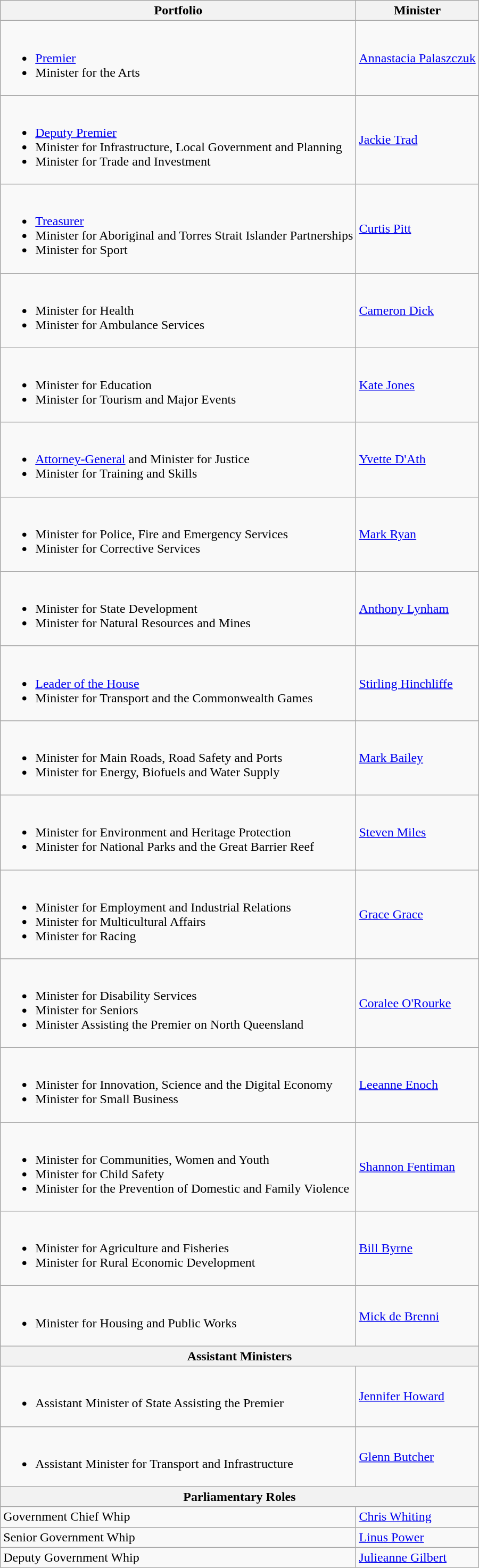<table class=wikitable>
<tr>
<th>Portfolio</th>
<th>Minister</th>
</tr>
<tr>
<td><br><ul><li><a href='#'>Premier</a></li><li>Minister for the Arts</li></ul></td>
<td><a href='#'>Annastacia Palaszczuk</a></td>
</tr>
<tr>
<td><br><ul><li><a href='#'>Deputy Premier</a></li><li>Minister for Infrastructure, Local Government and Planning</li><li>Minister for Trade and Investment</li></ul></td>
<td><a href='#'>Jackie Trad</a></td>
</tr>
<tr>
<td><br><ul><li><a href='#'>Treasurer</a></li><li>Minister for Aboriginal and Torres Strait Islander Partnerships</li><li>Minister for Sport</li></ul></td>
<td><a href='#'>Curtis Pitt</a></td>
</tr>
<tr>
<td><br><ul><li>Minister for Health</li><li>Minister for Ambulance Services</li></ul></td>
<td><a href='#'>Cameron Dick</a></td>
</tr>
<tr>
<td><br><ul><li>Minister for Education</li><li>Minister for Tourism and Major Events</li></ul></td>
<td><a href='#'>Kate Jones</a></td>
</tr>
<tr>
<td><br><ul><li><a href='#'>Attorney-General</a> and Minister for Justice</li><li>Minister for Training and Skills</li></ul></td>
<td><a href='#'>Yvette D'Ath</a></td>
</tr>
<tr>
<td><br><ul><li>Minister for Police, Fire and Emergency Services</li><li>Minister for Corrective Services</li></ul></td>
<td><a href='#'>Mark Ryan</a></td>
</tr>
<tr>
<td><br><ul><li>Minister for State Development</li><li>Minister for Natural Resources and Mines</li></ul></td>
<td><a href='#'>Anthony Lynham</a></td>
</tr>
<tr>
<td><br><ul><li><a href='#'>Leader of the House</a></li><li>Minister for Transport and the Commonwealth Games</li></ul></td>
<td><a href='#'>Stirling Hinchliffe</a></td>
</tr>
<tr>
<td><br><ul><li>Minister for Main Roads, Road Safety and Ports</li><li>Minister for Energy, Biofuels and Water Supply</li></ul></td>
<td><a href='#'>Mark Bailey</a></td>
</tr>
<tr>
<td><br><ul><li>Minister for Environment and Heritage Protection</li><li>Minister for National Parks and the Great Barrier Reef</li></ul></td>
<td><a href='#'>Steven Miles</a></td>
</tr>
<tr>
<td><br><ul><li>Minister for Employment and Industrial Relations</li><li>Minister for Multicultural Affairs</li><li>Minister for Racing</li></ul></td>
<td><a href='#'>Grace Grace</a></td>
</tr>
<tr>
<td><br><ul><li>Minister for Disability Services</li><li>Minister for Seniors</li><li>Minister Assisting the Premier on North Queensland</li></ul></td>
<td><a href='#'>Coralee O'Rourke</a></td>
</tr>
<tr>
<td><br><ul><li>Minister for Innovation, Science and the Digital Economy</li><li>Minister for Small Business</li></ul></td>
<td><a href='#'>Leeanne Enoch</a></td>
</tr>
<tr>
<td><br><ul><li>Minister for Communities, Women and Youth</li><li>Minister for Child Safety</li><li>Minister for the Prevention of Domestic and Family Violence</li></ul></td>
<td><a href='#'>Shannon Fentiman</a></td>
</tr>
<tr>
<td><br><ul><li>Minister for Agriculture and Fisheries</li><li>Minister for Rural Economic Development</li></ul></td>
<td><a href='#'>Bill Byrne</a></td>
</tr>
<tr>
<td><br><ul><li>Minister for Housing and Public Works</li></ul></td>
<td><a href='#'>Mick de Brenni</a></td>
</tr>
<tr>
<th colspan=3>Assistant Ministers</th>
</tr>
<tr>
<td><br><ul><li>Assistant Minister of State Assisting the Premier</li></ul></td>
<td><a href='#'>Jennifer Howard</a></td>
</tr>
<tr>
<td><br><ul><li>Assistant Minister for Transport and Infrastructure</li></ul></td>
<td><a href='#'>Glenn Butcher</a></td>
</tr>
<tr>
<th colspan=2>Parliamentary Roles</th>
</tr>
<tr>
<td>Government Chief Whip</td>
<td><a href='#'>Chris Whiting</a></td>
</tr>
<tr>
<td>Senior Government Whip</td>
<td><a href='#'>Linus Power</a></td>
</tr>
<tr>
<td>Deputy Government Whip</td>
<td><a href='#'>Julieanne Gilbert</a></td>
</tr>
</table>
